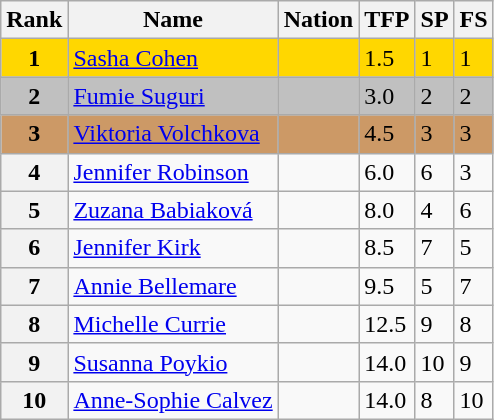<table class="wikitable">
<tr>
<th>Rank</th>
<th>Name</th>
<th>Nation</th>
<th>TFP</th>
<th>SP</th>
<th>FS</th>
</tr>
<tr bgcolor="gold">
<td align="center"><strong>1</strong></td>
<td><a href='#'>Sasha Cohen</a></td>
<td></td>
<td>1.5</td>
<td>1</td>
<td>1</td>
</tr>
<tr bgcolor="silver">
<td align="center"><strong>2</strong></td>
<td><a href='#'>Fumie Suguri</a></td>
<td></td>
<td>3.0</td>
<td>2</td>
<td>2</td>
</tr>
<tr bgcolor="cc9966">
<td align="center"><strong>3</strong></td>
<td><a href='#'>Viktoria Volchkova</a></td>
<td></td>
<td>4.5</td>
<td>3</td>
<td>3</td>
</tr>
<tr>
<th>4</th>
<td><a href='#'>Jennifer Robinson</a></td>
<td></td>
<td>6.0</td>
<td>6</td>
<td>3</td>
</tr>
<tr>
<th>5</th>
<td><a href='#'>Zuzana Babiaková</a></td>
<td></td>
<td>8.0</td>
<td>4</td>
<td>6</td>
</tr>
<tr>
<th>6</th>
<td><a href='#'>Jennifer Kirk</a></td>
<td></td>
<td>8.5</td>
<td>7</td>
<td>5</td>
</tr>
<tr>
<th>7</th>
<td><a href='#'>Annie Bellemare</a></td>
<td></td>
<td>9.5</td>
<td>5</td>
<td>7</td>
</tr>
<tr>
<th>8</th>
<td><a href='#'>Michelle Currie</a></td>
<td></td>
<td>12.5</td>
<td>9</td>
<td>8</td>
</tr>
<tr>
<th>9</th>
<td><a href='#'>Susanna Poykio</a></td>
<td></td>
<td>14.0</td>
<td>10</td>
<td>9</td>
</tr>
<tr>
<th>10</th>
<td><a href='#'>Anne-Sophie Calvez</a></td>
<td></td>
<td>14.0</td>
<td>8</td>
<td>10</td>
</tr>
</table>
